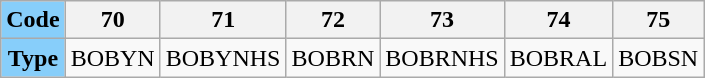<table class="wikitable"style="text-align:center;"style="font-size: 100%">
<tr>
<th style="background:lightskyblue;">Code</th>
<th>70</th>
<th>71</th>
<th>72</th>
<th>73</th>
<th>74</th>
<th>75</th>
</tr>
<tr>
<td style="background:lightskyblue;"><strong>Type</strong></td>
<td>BOBYN</td>
<td>BOBYNHS</td>
<td>BOBRN</td>
<td>BOBRNHS</td>
<td>BOBRAL</td>
<td>BOBSN</td>
</tr>
</table>
